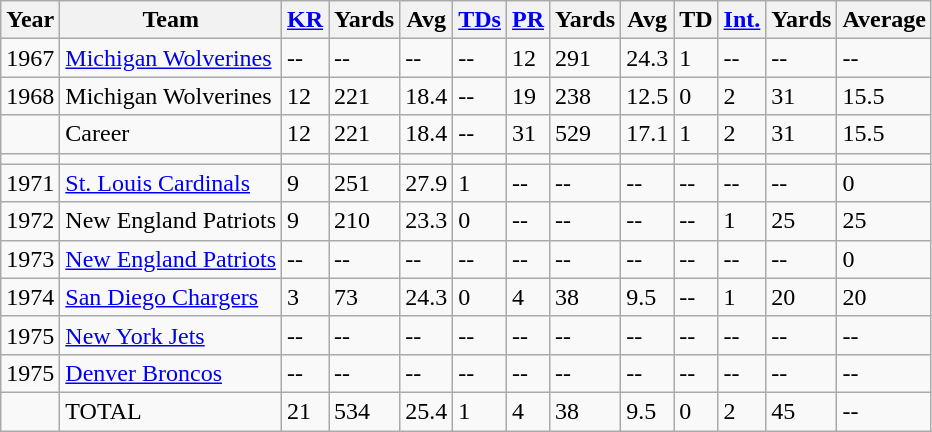<table class="wikitable">
<tr>
<th>Year</th>
<th>Team</th>
<th><a href='#'>KR</a></th>
<th>Yards</th>
<th>Avg</th>
<th><a href='#'>TDs</a></th>
<th><a href='#'>PR</a></th>
<th>Yards</th>
<th>Avg</th>
<th>TD</th>
<th><a href='#'>Int.</a></th>
<th>Yards</th>
<th>Average</th>
</tr>
<tr>
<td>1967</td>
<td><a href='#'>Michigan Wolverines</a></td>
<td>--</td>
<td>--</td>
<td>--</td>
<td>--</td>
<td>12</td>
<td>291</td>
<td>24.3</td>
<td>1</td>
<td>--</td>
<td>--</td>
<td>--</td>
</tr>
<tr>
<td>1968</td>
<td>Michigan Wolverines</td>
<td>12</td>
<td>221</td>
<td>18.4</td>
<td>--</td>
<td>19</td>
<td>238</td>
<td>12.5</td>
<td>0</td>
<td>2</td>
<td>31</td>
<td>15.5</td>
</tr>
<tr>
<td></td>
<td>Career</td>
<td>12</td>
<td>221</td>
<td>18.4</td>
<td>--</td>
<td>31</td>
<td>529</td>
<td>17.1</td>
<td>1</td>
<td>2</td>
<td>31</td>
<td>15.5</td>
</tr>
<tr>
<td></td>
<td></td>
<td></td>
<td></td>
<td></td>
<td></td>
<td></td>
<td></td>
<td></td>
<td></td>
<td></td>
<td></td>
<td></td>
</tr>
<tr>
<td>1971</td>
<td><a href='#'>St. Louis Cardinals</a></td>
<td>9</td>
<td>251</td>
<td>27.9</td>
<td>1</td>
<td>--</td>
<td>--</td>
<td>--</td>
<td>--</td>
<td>--</td>
<td>--</td>
<td>0</td>
</tr>
<tr>
<td>1972</td>
<td>New England Patriots</td>
<td>9</td>
<td>210</td>
<td>23.3</td>
<td>0</td>
<td>--</td>
<td>--</td>
<td>--</td>
<td>--</td>
<td>1</td>
<td>25</td>
<td>25</td>
</tr>
<tr>
<td>1973</td>
<td><a href='#'>New England Patriots</a></td>
<td>--</td>
<td>--</td>
<td>--</td>
<td>--</td>
<td>--</td>
<td>--</td>
<td>--</td>
<td>--</td>
<td>--</td>
<td>--</td>
<td>0</td>
</tr>
<tr>
<td>1974</td>
<td><a href='#'>San Diego Chargers</a></td>
<td>3</td>
<td>73</td>
<td>24.3</td>
<td>0</td>
<td>4</td>
<td>38</td>
<td>9.5</td>
<td>--</td>
<td>1</td>
<td>20</td>
<td>20</td>
</tr>
<tr>
<td>1975</td>
<td><a href='#'>New York Jets</a></td>
<td>--</td>
<td>--</td>
<td>--</td>
<td>--</td>
<td>--</td>
<td>--</td>
<td>--</td>
<td>--</td>
<td>--</td>
<td>--</td>
<td>--</td>
</tr>
<tr>
<td>1975</td>
<td><a href='#'>Denver Broncos</a></td>
<td>--</td>
<td>--</td>
<td>--</td>
<td>--</td>
<td>--</td>
<td>--</td>
<td>--</td>
<td>--</td>
<td>--</td>
<td>--</td>
<td>--</td>
</tr>
<tr>
<td></td>
<td>TOTAL</td>
<td>21</td>
<td>534</td>
<td>25.4</td>
<td>1</td>
<td>4</td>
<td>38</td>
<td>9.5</td>
<td>0</td>
<td>2</td>
<td>45</td>
<td>--</td>
</tr>
</table>
